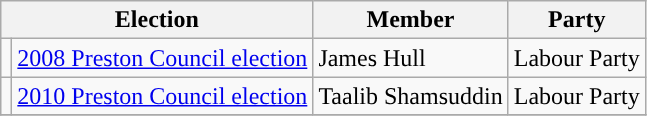<table class="wikitable">
<tr>
<th colspan="2">Election</th>
<th>Member</th>
<th>Party</th>
</tr>
<tr>
<td style="background-color: "></td>
<td><a href='#'>2008 Preston Council election</a></td>
<td>James Hull</td>
<td>Labour Party</td>
</tr>
<tr>
<td style="background-color: "></td>
<td><a href='#'>2010 Preston Council election</a></td>
<td>Taalib Shamsuddin</td>
<td>Labour Party</td>
</tr>
<tr>
</tr>
</table>
